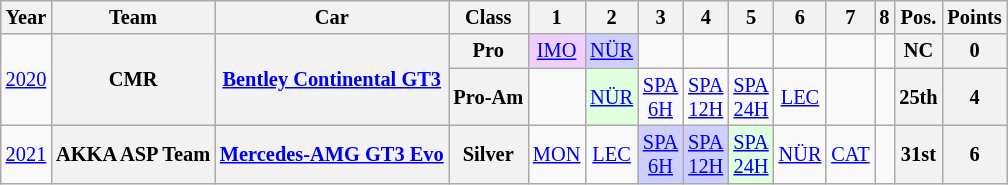<table class="wikitable" border="1" style="text-align:center; font-size:85%;">
<tr>
<th>Year</th>
<th>Team</th>
<th>Car</th>
<th>Class</th>
<th>1</th>
<th>2</th>
<th>3</th>
<th>4</th>
<th>5</th>
<th>6</th>
<th>7</th>
<th>8</th>
<th>Pos.</th>
<th>Points</th>
</tr>
<tr>
<td rowspan="2"><a href='#'>2020</a></td>
<th nowrap rowspan="2">CMR</th>
<th nowrap rowspan="2"><a href='#'>Bentley Continental GT3</a></th>
<th>Pro</th>
<td style="background:#EFCFFF;"><a href='#'>IMO</a><br></td>
<td style="background:#CFCFFF;"><a href='#'>NÜR</a><br></td>
<td></td>
<td></td>
<td></td>
<td></td>
<td></td>
<td></td>
<th>NC</th>
<th>0</th>
</tr>
<tr>
<th>Pro-Am</th>
<td></td>
<td style="background:#DFFFDF;"><a href='#'>NÜR</a><br></td>
<td style="background:#;"><a href='#'>SPA<br>6H</a><br></td>
<td style="background:#;"><a href='#'>SPA<br>12H</a><br></td>
<td style="background:#D;"><a href='#'>SPA<br>24H</a><br></td>
<td style="background:#;"><a href='#'>LEC</a><br></td>
<td></td>
<td></td>
<th>25th</th>
<th>4</th>
</tr>
<tr>
<td><a href='#'>2021</a></td>
<th nowrap>AKKA ASP Team</th>
<th nowrap><a href='#'>Mercedes-AMG GT3 Evo</a></th>
<th>Silver</th>
<td style="background:#;"><a href='#'>MON</a><br></td>
<td style="background:#;"><a href='#'>LEC</a><br></td>
<td style="background:#cfcfff;"><a href='#'>SPA<br>6H</a><br></td>
<td style="background:#cfcfff;"><a href='#'>SPA<br>12H</a><br></td>
<td style="background:#dfffdf;"><a href='#'>SPA<br>24H</a><br></td>
<td style="background:#;"><a href='#'>NÜR</a><br></td>
<td style="background:#;"><a href='#'>CAT</a><br></td>
<td></td>
<th>31st</th>
<th>6</th>
</tr>
</table>
